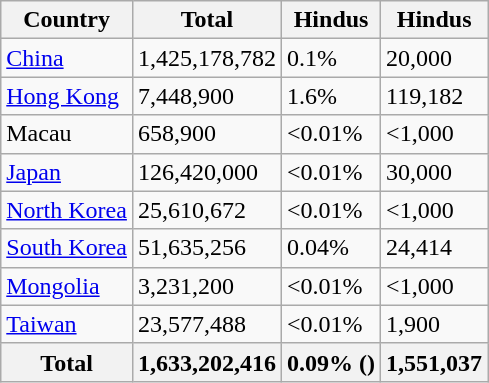<table class="wikitable">
<tr>
<th>Country</th>
<th>Total </th>
<th>Hindus </th>
<th>Hindus </th>
</tr>
<tr>
<td> <a href='#'>China</a></td>
<td>1,425,178,782</td>
<td>0.1%</td>
<td>20,000</td>
</tr>
<tr>
<td> <a href='#'>Hong Kong</a></td>
<td>7,448,900</td>
<td>1.6%</td>
<td>119,182</td>
</tr>
<tr>
<td> Macau</td>
<td>658,900</td>
<td><0.01%</td>
<td><1,000</td>
</tr>
<tr>
<td> <a href='#'>Japan</a></td>
<td>126,420,000</td>
<td><0.01%</td>
<td>30,000</td>
</tr>
<tr>
<td> <a href='#'>North Korea</a></td>
<td>25,610,672</td>
<td><0.01%</td>
<td><1,000</td>
</tr>
<tr>
<td> <a href='#'>South Korea</a></td>
<td>51,635,256</td>
<td>0.04%</td>
<td>24,414</td>
</tr>
<tr>
<td> <a href='#'>Mongolia</a></td>
<td>3,231,200</td>
<td><0.01%</td>
<td><1,000</td>
</tr>
<tr>
<td> <a href='#'>Taiwan</a></td>
<td>23,577,488</td>
<td><0.01%</td>
<td>1,900</td>
</tr>
<tr>
<th>Total</th>
<th><strong>1,633,202,416</strong></th>
<th>0.09% ()</th>
<th>1,551,037</th>
</tr>
</table>
